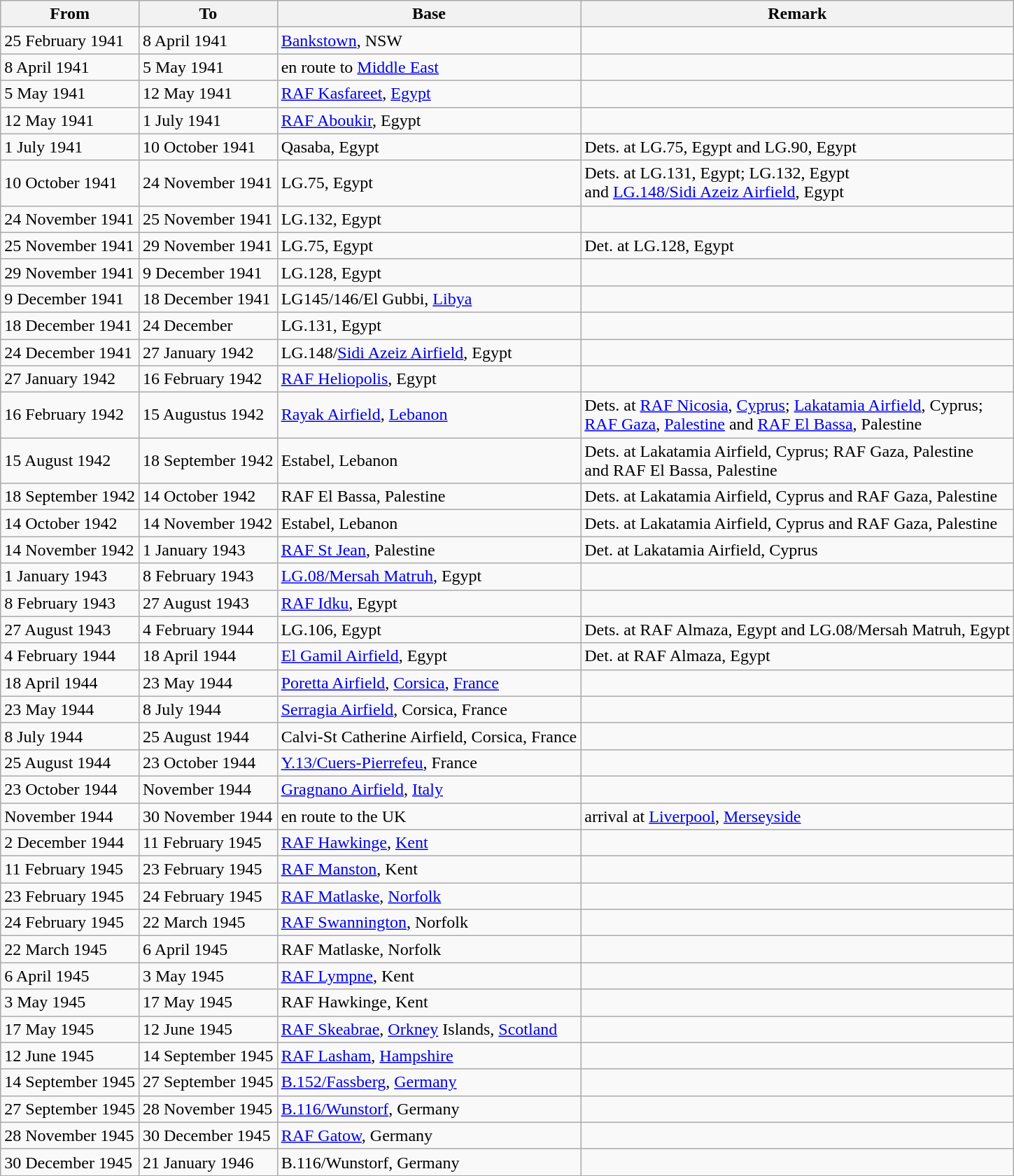<table class="wikitable">
<tr>
<th>From</th>
<th>To</th>
<th>Base</th>
<th>Remark</th>
</tr>
<tr>
<td>25 February 1941</td>
<td>8 April 1941</td>
<td><a href='#'>Bankstown</a>, NSW</td>
<td></td>
</tr>
<tr>
<td>8 April 1941</td>
<td>5 May 1941</td>
<td>en route to <a href='#'>Middle East</a></td>
<td></td>
</tr>
<tr>
<td>5 May 1941</td>
<td>12 May 1941</td>
<td><a href='#'>RAF Kasfareet</a>, <a href='#'>Egypt</a></td>
<td></td>
</tr>
<tr>
<td>12 May 1941</td>
<td>1 July 1941</td>
<td><a href='#'>RAF Aboukir</a>, Egypt</td>
<td></td>
</tr>
<tr>
<td>1 July 1941</td>
<td>10 October 1941</td>
<td>Qasaba, Egypt</td>
<td>Dets. at LG.75, Egypt and LG.90, Egypt</td>
</tr>
<tr>
<td>10 October 1941</td>
<td>24 November 1941</td>
<td>LG.75, Egypt</td>
<td>Dets. at LG.131, Egypt; LG.132, Egypt<br> and <a href='#'>LG.148/Sidi Azeiz Airfield</a>, Egypt</td>
</tr>
<tr>
<td>24 November 1941</td>
<td>25 November 1941</td>
<td>LG.132, Egypt</td>
<td></td>
</tr>
<tr>
<td>25 November 1941</td>
<td>29 November 1941</td>
<td>LG.75, Egypt</td>
<td>Det. at LG.128, Egypt</td>
</tr>
<tr>
<td>29 November 1941</td>
<td>9 December 1941</td>
<td>LG.128, Egypt</td>
<td></td>
</tr>
<tr>
<td>9 December 1941</td>
<td>18 December 1941</td>
<td>LG145/146/El Gubbi, <a href='#'>Libya</a></td>
<td></td>
</tr>
<tr>
<td>18 December 1941</td>
<td>24 December</td>
<td>LG.131, Egypt</td>
<td></td>
</tr>
<tr>
<td>24 December 1941</td>
<td>27 January 1942</td>
<td>LG.148/<a href='#'>Sidi Azeiz Airfield</a>, Egypt</td>
<td></td>
</tr>
<tr>
<td>27 January 1942</td>
<td>16 February 1942</td>
<td><a href='#'>RAF Heliopolis</a>, Egypt</td>
<td></td>
</tr>
<tr>
<td>16 February 1942</td>
<td>15 Augustus 1942</td>
<td><a href='#'>Rayak Airfield</a>, <a href='#'>Lebanon</a></td>
<td>Dets. at <a href='#'>RAF Nicosia</a>, <a href='#'>Cyprus</a>; <a href='#'>Lakatamia Airfield</a>, Cyprus;<br> <a href='#'>RAF Gaza</a>, <a href='#'>Palestine</a> and <a href='#'>RAF El Bassa</a>, Palestine</td>
</tr>
<tr>
<td>15 August 1942</td>
<td>18 September 1942</td>
<td>Estabel, Lebanon</td>
<td>Dets. at Lakatamia Airfield, Cyprus; RAF Gaza, Palestine<br> and RAF El Bassa, Palestine</td>
</tr>
<tr>
<td>18 September 1942</td>
<td>14 October 1942</td>
<td>RAF El Bassa, Palestine</td>
<td>Dets. at Lakatamia Airfield, Cyprus and RAF Gaza, Palestine</td>
</tr>
<tr>
<td>14 October 1942</td>
<td>14 November 1942</td>
<td>Estabel, Lebanon</td>
<td>Dets. at Lakatamia Airfield, Cyprus and RAF Gaza, Palestine</td>
</tr>
<tr>
<td>14 November 1942</td>
<td>1 January 1943</td>
<td><a href='#'>RAF St Jean</a>, Palestine</td>
<td>Det. at Lakatamia Airfield, Cyprus</td>
</tr>
<tr>
<td>1 January 1943</td>
<td>8 February 1943</td>
<td><a href='#'>LG.08/Mersah Matruh</a>, Egypt</td>
<td></td>
</tr>
<tr>
<td>8 February 1943</td>
<td>27 August 1943</td>
<td><a href='#'>RAF Idku</a>, Egypt</td>
<td></td>
</tr>
<tr>
<td>27 August 1943</td>
<td>4 February 1944</td>
<td>LG.106, Egypt</td>
<td>Dets. at RAF Almaza, Egypt and LG.08/Mersah Matruh, Egypt</td>
</tr>
<tr>
<td>4 February 1944</td>
<td>18 April 1944</td>
<td><a href='#'>El Gamil Airfield</a>, Egypt</td>
<td>Det. at RAF Almaza, Egypt</td>
</tr>
<tr>
<td>18 April 1944</td>
<td>23 May 1944</td>
<td><a href='#'>Poretta Airfield</a>, <a href='#'>Corsica</a>, <a href='#'>France</a></td>
<td></td>
</tr>
<tr>
<td>23 May 1944</td>
<td>8 July 1944</td>
<td><a href='#'>Serragia Airfield</a>, Corsica, France</td>
<td></td>
</tr>
<tr>
<td>8 July 1944</td>
<td>25 August 1944</td>
<td>Calvi-St Catherine Airfield, Corsica, France</td>
<td></td>
</tr>
<tr>
<td>25 August 1944</td>
<td>23 October 1944</td>
<td><a href='#'>Y.13/Cuers-Pierrefeu</a>, France</td>
<td></td>
</tr>
<tr>
<td>23 October 1944</td>
<td>November 1944</td>
<td><a href='#'>Gragnano Airfield</a>, <a href='#'>Italy</a></td>
<td></td>
</tr>
<tr>
<td>November 1944</td>
<td>30 November 1944</td>
<td>en route to the UK</td>
<td>arrival at <a href='#'>Liverpool</a>, <a href='#'>Merseyside</a></td>
</tr>
<tr>
<td>2 December 1944</td>
<td>11 February 1945</td>
<td><a href='#'>RAF Hawkinge</a>, <a href='#'>Kent</a></td>
<td></td>
</tr>
<tr>
<td>11 February 1945</td>
<td>23 February 1945</td>
<td><a href='#'>RAF Manston</a>, Kent</td>
<td></td>
</tr>
<tr>
<td>23 February 1945</td>
<td>24 February 1945</td>
<td><a href='#'>RAF Matlaske</a>, <a href='#'>Norfolk</a></td>
<td></td>
</tr>
<tr>
<td>24 February 1945</td>
<td>22 March 1945</td>
<td><a href='#'>RAF Swannington</a>, Norfolk</td>
<td></td>
</tr>
<tr>
<td>22 March 1945</td>
<td>6 April 1945</td>
<td>RAF Matlaske, Norfolk</td>
<td></td>
</tr>
<tr>
<td>6 April 1945</td>
<td>3 May 1945</td>
<td><a href='#'>RAF Lympne</a>, Kent</td>
<td></td>
</tr>
<tr>
<td>3 May 1945</td>
<td>17 May 1945</td>
<td>RAF Hawkinge, Kent</td>
<td></td>
</tr>
<tr>
<td>17 May 1945</td>
<td>12 June 1945</td>
<td><a href='#'>RAF Skeabrae</a>, <a href='#'>Orkney</a> Islands, <a href='#'>Scotland</a></td>
<td></td>
</tr>
<tr>
<td>12 June 1945</td>
<td>14 September 1945</td>
<td><a href='#'>RAF Lasham</a>, <a href='#'>Hampshire</a></td>
<td></td>
</tr>
<tr>
<td>14 September 1945</td>
<td>27 September 1945</td>
<td><a href='#'>B.152/Fassberg</a>, <a href='#'>Germany</a></td>
<td></td>
</tr>
<tr>
<td>27 September 1945</td>
<td>28 November 1945</td>
<td><a href='#'>B.116/Wunstorf</a>, Germany</td>
<td></td>
</tr>
<tr>
<td>28 November 1945</td>
<td>30 December 1945</td>
<td><a href='#'>RAF Gatow</a>, Germany</td>
<td></td>
</tr>
<tr>
<td>30 December 1945</td>
<td>21 January 1946</td>
<td>B.116/Wunstorf, Germany</td>
<td></td>
</tr>
</table>
